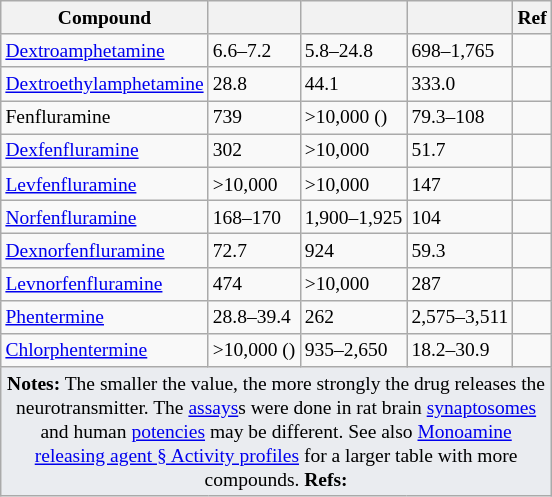<table class="wikitable floatright" style="font-size:small;">
<tr>
<th>Compound</th>
<th data-sort-type="number"></th>
<th data-sort-type="number"></th>
<th data-sort-type="number"></th>
<th>Ref</th>
</tr>
<tr>
<td><a href='#'>Dextroamphetamine</a></td>
<td>6.6–7.2</td>
<td>5.8–24.8</td>
<td>698–1,765</td>
<td></td>
</tr>
<tr>
<td><a href='#'>Dextroethylamphetamine</a></td>
<td>28.8</td>
<td>44.1</td>
<td>333.0</td>
<td></td>
</tr>
<tr>
<td>Fenfluramine</td>
<td>739</td>
<td>>10,000 ()</td>
<td>79.3–108</td>
<td></td>
</tr>
<tr>
<td><a href='#'>Dexfenfluramine</a></td>
<td>302</td>
<td>>10,000</td>
<td>51.7</td>
<td></td>
</tr>
<tr>
<td><a href='#'>Levfenfluramine</a></td>
<td>>10,000</td>
<td>>10,000</td>
<td>147</td>
<td></td>
</tr>
<tr>
<td><a href='#'>Norfenfluramine</a></td>
<td>168–170</td>
<td>1,900–1,925</td>
<td>104</td>
<td></td>
</tr>
<tr>
<td><a href='#'>Dexnorfenfluramine</a></td>
<td>72.7</td>
<td>924</td>
<td>59.3</td>
<td></td>
</tr>
<tr>
<td><a href='#'>Levnorfenfluramine</a></td>
<td>474</td>
<td>>10,000</td>
<td>287</td>
<td></td>
</tr>
<tr>
<td><a href='#'>Phentermine</a></td>
<td>28.8–39.4</td>
<td>262</td>
<td>2,575–3,511</td>
<td></td>
</tr>
<tr>
<td><a href='#'>Chlorphentermine</a></td>
<td>>10,000 ()</td>
<td>935–2,650</td>
<td>18.2–30.9</td>
<td></td>
</tr>
<tr>
<td colspan="5" style="width: 1px; background-color:#eaecf0; text-align: center;"><strong>Notes:</strong> The smaller the value, the more strongly the drug releases the neurotransmitter. The <a href='#'>assays</a>s were done in rat brain <a href='#'>synaptosomes</a> and human <a href='#'>potencies</a> may be different. See also <a href='#'>Monoamine releasing agent § Activity profiles</a> for a larger table with more compounds. <strong>Refs:</strong> </td>
</tr>
</table>
